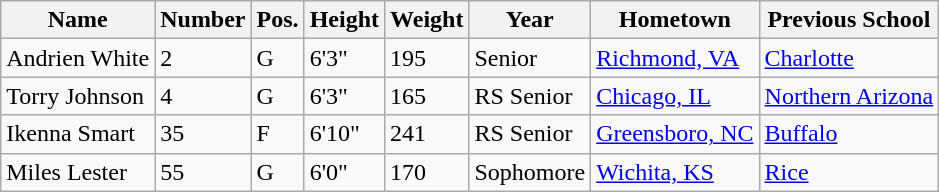<table class="wikitable sortable" border="1">
<tr>
<th>Name</th>
<th>Number</th>
<th>Pos.</th>
<th>Height</th>
<th>Weight</th>
<th>Year</th>
<th>Hometown</th>
<th class="unsortable">Previous School</th>
</tr>
<tr>
<td>Andrien White</td>
<td>2</td>
<td>G</td>
<td>6'3"</td>
<td>195</td>
<td>Senior</td>
<td><a href='#'>Richmond, VA</a></td>
<td><a href='#'>Charlotte</a></td>
</tr>
<tr>
<td>Torry Johnson</td>
<td>4</td>
<td>G</td>
<td>6'3"</td>
<td>165</td>
<td>RS Senior</td>
<td><a href='#'>Chicago, IL</a></td>
<td><a href='#'>Northern Arizona</a></td>
</tr>
<tr>
<td>Ikenna Smart</td>
<td>35</td>
<td>F</td>
<td>6'10"</td>
<td>241</td>
<td>RS Senior</td>
<td><a href='#'>Greensboro, NC</a></td>
<td><a href='#'>Buffalo</a></td>
</tr>
<tr>
<td>Miles Lester</td>
<td>55</td>
<td>G</td>
<td>6'0"</td>
<td>170</td>
<td>Sophomore</td>
<td><a href='#'>Wichita, KS</a></td>
<td><a href='#'>Rice</a></td>
</tr>
</table>
